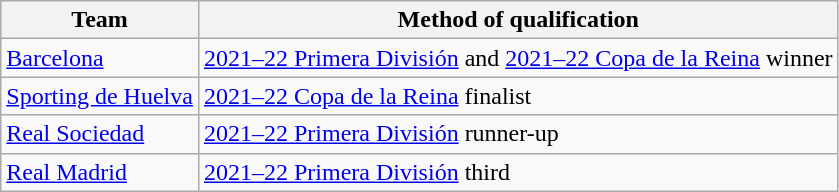<table class="wikitable">
<tr>
<th>Team</th>
<th>Method of qualification</th>
</tr>
<tr>
<td><a href='#'>Barcelona</a></td>
<td><a href='#'>2021–22 Primera División</a> and <a href='#'>2021–22 Copa de la Reina</a> winner</td>
</tr>
<tr>
<td><a href='#'>Sporting de Huelva</a></td>
<td><a href='#'>2021–22 Copa de la Reina</a> finalist</td>
</tr>
<tr>
<td><a href='#'>Real Sociedad</a></td>
<td><a href='#'>2021–22 Primera División</a> runner-up</td>
</tr>
<tr>
<td><a href='#'>Real Madrid</a></td>
<td><a href='#'>2021–22 Primera División</a> third</td>
</tr>
</table>
